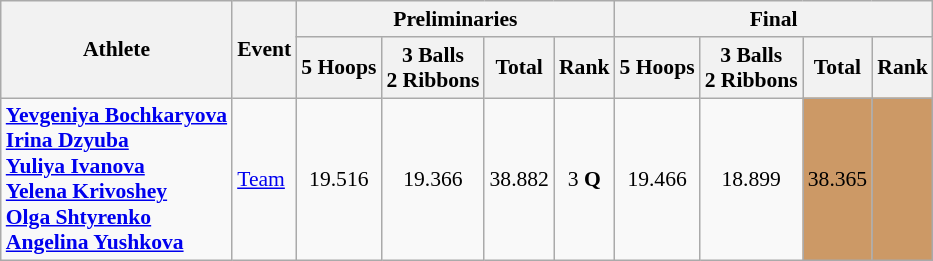<table class="wikitable" style="font-size:90%">
<tr>
<th rowspan="2">Athlete</th>
<th rowspan="2">Event</th>
<th colspan="4">Preliminaries</th>
<th colspan="4">Final</th>
</tr>
<tr>
<th>5  Hoops</th>
<th>3 Balls <br>2 Ribbons</th>
<th>Total</th>
<th>Rank</th>
<th>5  Hoops</th>
<th>3 Balls <br>2 Ribbons</th>
<th>Total</th>
<th>Rank</th>
</tr>
<tr>
<td><strong><a href='#'>Yevgeniya Bochkaryova</a><br><a href='#'>Irina Dzyuba</a><br><a href='#'>Yuliya Ivanova</a><br><a href='#'>Yelena Krivoshey</a><br><a href='#'>Olga Shtyrenko</a><br><a href='#'>Angelina Yushkova</a></strong></td>
<td><a href='#'>Team</a></td>
<td align=center>19.516</td>
<td align=center>19.366</td>
<td align=center>38.882</td>
<td align=center>3 <strong>Q</strong></td>
<td align=center>19.466</td>
<td align=center>18.899</td>
<td align=center bgcolor=cc9966>38.365</td>
<td align=center bgcolor=cc9966></td>
</tr>
</table>
